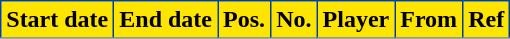<table class="wikitable plainrowheaders sortable">
<tr>
<th style="background-color:#FDE500;color:black;border:1px solid #004292">Start date</th>
<th style="background-color:#FDE500;color:black;border:1px solid #004292">End date</th>
<th style="background-color:#FDE500;color:black;border:1px solid #004292">Pos.</th>
<th style="background-color:#FDE500;color:black;border:1px solid #004292">No.</th>
<th style="background-color:#FDE500;color:black;border:1px solid #004292">Player</th>
<th style="background-color:#FDE500;color:black;border:1px solid #004292">From</th>
<th style="background-color:#FDE500;color:black;border:1px solid #004292">Ref</th>
</tr>
<tr>
</tr>
</table>
